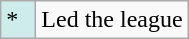<table class="wikitable">
<tr>
<td style="background:#CFECEC; width:1em">*</td>
<td>Led the league</td>
</tr>
</table>
